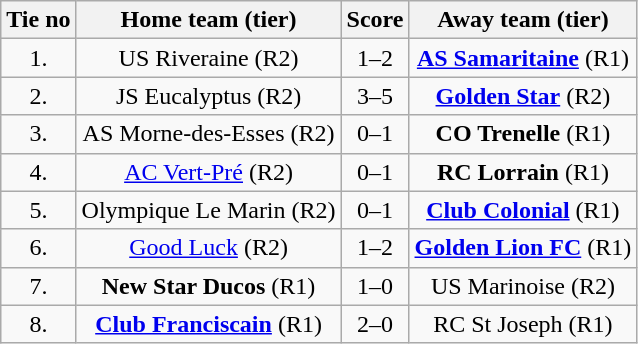<table class="wikitable" style="text-align: center">
<tr>
<th>Tie no</th>
<th>Home team (tier)</th>
<th>Score</th>
<th>Away team (tier)</th>
</tr>
<tr>
<td>1.</td>
<td> US Riveraine (R2)</td>
<td>1–2</td>
<td><strong><a href='#'>AS Samaritaine</a></strong> (R1) </td>
</tr>
<tr>
<td>2.</td>
<td> JS Eucalyptus (R2)</td>
<td>3–5</td>
<td><strong><a href='#'>Golden Star</a></strong> (R2) </td>
</tr>
<tr>
<td>3.</td>
<td> AS Morne-des-Esses (R2)</td>
<td>0–1</td>
<td><strong>CO Trenelle</strong> (R1) </td>
</tr>
<tr>
<td>4.</td>
<td> <a href='#'>AC Vert-Pré</a> (R2)</td>
<td>0–1</td>
<td><strong>RC Lorrain</strong> (R1) </td>
</tr>
<tr>
<td>5.</td>
<td> Olympique Le Marin (R2)</td>
<td>0–1</td>
<td><strong><a href='#'>Club Colonial</a></strong> (R1) </td>
</tr>
<tr>
<td>6.</td>
<td> <a href='#'>Good Luck</a> (R2)</td>
<td>1–2</td>
<td><strong><a href='#'>Golden Lion FC</a></strong> (R1) </td>
</tr>
<tr>
<td>7.</td>
<td> <strong>New Star Ducos</strong> (R1)</td>
<td>1–0</td>
<td>US Marinoise (R2) </td>
</tr>
<tr>
<td>8.</td>
<td> <strong><a href='#'>Club Franciscain</a></strong> (R1)</td>
<td>2–0</td>
<td>RC St Joseph (R1) </td>
</tr>
</table>
